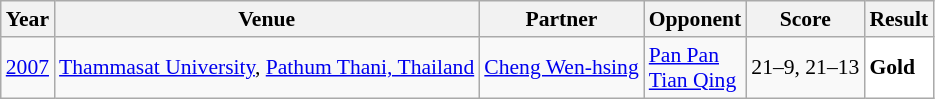<table class="sortable wikitable" style="font-size:90%;">
<tr>
<th>Year</th>
<th>Venue</th>
<th>Partner</th>
<th>Opponent</th>
<th>Score</th>
<th>Result</th>
</tr>
<tr>
<td align="center"><a href='#'>2007</a></td>
<td align="left"><a href='#'>Thammasat University</a>, <a href='#'>Pathum Thani, Thailand</a></td>
<td align="left"> <a href='#'>Cheng Wen-hsing</a></td>
<td align="left"> <a href='#'>Pan Pan</a> <br>  <a href='#'>Tian Qing</a></td>
<td align="left">21–9, 21–13</td>
<td style="text-align:left; background:white"> <strong>Gold</strong></td>
</tr>
</table>
